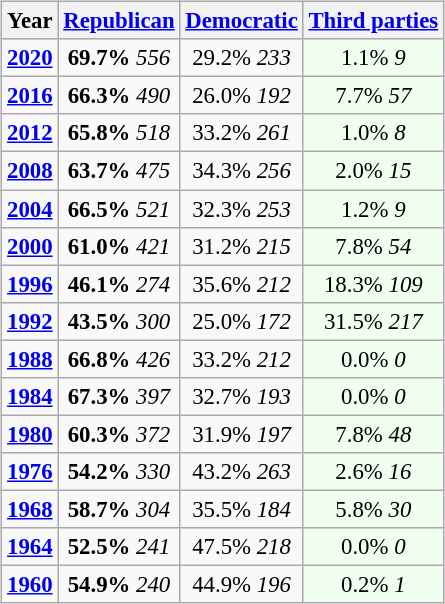<table class="wikitable" style="float:right; font-size:95%;">
<tr bgcolor=lightgrey>
<th>Year</th>
<th><a href='#'>Republican</a></th>
<th><a href='#'>Democratic</a></th>
<th><a href='#'>Third parties</a></th>
</tr>
<tr>
<td style="text-align:center;" ><strong><a href='#'>2020</a></strong></td>
<td style="text-align:center;" ><strong>69.7%</strong> <em>556</em></td>
<td style="text-align:center;" >29.2% <em>233</em></td>
<td style="text-align:center; background:honeyDew;">1.1% <em>9</em></td>
</tr>
<tr>
<td style="text-align:center;" ><strong><a href='#'>2016</a></strong></td>
<td style="text-align:center;" ><strong>66.3%</strong> <em>490</em></td>
<td style="text-align:center;" >26.0% <em>192</em></td>
<td style="text-align:center; background:honeyDew;">7.7% <em>57</em></td>
</tr>
<tr>
<td style="text-align:center;" ><strong><a href='#'>2012</a></strong></td>
<td style="text-align:center;" ><strong>65.8%</strong> <em>518</em></td>
<td style="text-align:center;" >33.2% <em>261</em></td>
<td style="text-align:center; background:honeyDew;">1.0% <em>8</em></td>
</tr>
<tr>
<td style="text-align:center;" ><strong><a href='#'>2008</a></strong></td>
<td style="text-align:center;" ><strong>63.7%</strong> <em>475</em></td>
<td style="text-align:center;" >34.3% <em>256</em></td>
<td style="text-align:center; background:honeyDew;">2.0% <em>15</em></td>
</tr>
<tr>
<td style="text-align:center;" ><strong><a href='#'>2004</a></strong></td>
<td style="text-align:center;" ><strong>66.5%</strong> <em>521</em></td>
<td style="text-align:center;" >32.3% <em>253</em></td>
<td style="text-align:center; background:honeyDew;">1.2% <em>9</em></td>
</tr>
<tr>
<td style="text-align:center;" ><strong><a href='#'>2000</a></strong></td>
<td style="text-align:center;" ><strong>61.0%</strong> <em>421</em></td>
<td style="text-align:center;" >31.2% <em>215</em></td>
<td style="text-align:center; background:honeyDew;">7.8% <em>54</em></td>
</tr>
<tr>
<td style="text-align:center;" ><strong><a href='#'>1996</a></strong></td>
<td style="text-align:center;" ><strong>46.1%</strong> <em>274</em></td>
<td style="text-align:center;" >35.6% <em>212</em></td>
<td style="text-align:center; background:honeyDew;">18.3% <em>109</em></td>
</tr>
<tr>
<td style="text-align:center;" ><strong><a href='#'>1992</a></strong></td>
<td style="text-align:center;" ><strong>43.5%</strong> <em>300</em></td>
<td style="text-align:center;" >25.0% <em>172</em></td>
<td style="text-align:center; background:honeyDew;">31.5% <em>217</em></td>
</tr>
<tr>
<td style="text-align:center;" ><strong><a href='#'>1988</a></strong></td>
<td style="text-align:center;" ><strong>66.8%</strong> <em>426</em></td>
<td style="text-align:center;" >33.2% <em>212</em></td>
<td style="text-align:center; background:honeyDew;">0.0% <em>0</em></td>
</tr>
<tr>
<td style="text-align:center;" ><strong><a href='#'>1984</a></strong></td>
<td style="text-align:center;" ><strong>67.3%</strong> <em>397</em></td>
<td style="text-align:center;" >32.7% <em>193</em></td>
<td style="text-align:center; background:honeyDew;">0.0% <em>0</em></td>
</tr>
<tr>
<td style="text-align:center;" ><strong><a href='#'>1980</a></strong></td>
<td style="text-align:center;" ><strong>60.3%</strong> <em>372</em></td>
<td style="text-align:center;" >31.9% <em>197</em></td>
<td style="text-align:center; background:honeyDew;">7.8% <em>48</em></td>
</tr>
<tr>
<td style="text-align:center;" ><strong><a href='#'>1976</a></strong></td>
<td style="text-align:center;" ><strong>54.2%</strong> <em>330</em></td>
<td style="text-align:center;" >43.2% <em>263</em></td>
<td style="text-align:center; background:honeyDew;">2.6% <em>16</em></td>
</tr>
<tr>
<td style="text-align:center;" ><strong><a href='#'>1968</a></strong></td>
<td style="text-align:center;" ><strong>58.7%</strong> <em>304</em></td>
<td style="text-align:center;" >35.5% <em>184</em></td>
<td style="text-align:center; background:honeyDew;">5.8% <em>30</em></td>
</tr>
<tr>
<td style="text-align:center;" ><strong><a href='#'>1964</a></strong></td>
<td style="text-align:center;" ><strong>52.5%</strong> <em>241</em></td>
<td style="text-align:center;" >47.5% <em>218</em></td>
<td style="text-align:center; background:honeyDew;">0.0% <em>0</em></td>
</tr>
<tr>
<td style="text-align:center;" ><strong><a href='#'>1960</a></strong></td>
<td style="text-align:center;" ><strong>54.9%</strong> <em>240</em></td>
<td style="text-align:center;" >44.9% <em>196</em></td>
<td style="text-align:center; background:honeyDew;">0.2% <em>1</em></td>
</tr>
</table>
